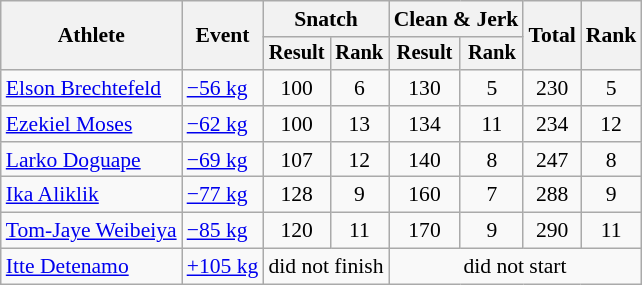<table class="wikitable" style="font-size:90%">
<tr>
<th rowspan=2>Athlete</th>
<th rowspan=2>Event</th>
<th colspan="2">Snatch</th>
<th colspan="2">Clean & Jerk</th>
<th rowspan="2">Total</th>
<th rowspan="2">Rank</th>
</tr>
<tr style="font-size:95%">
<th>Result</th>
<th>Rank</th>
<th>Result</th>
<th>Rank</th>
</tr>
<tr align=center>
<td align=left><a href='#'>Elson Brechtefeld</a></td>
<td align=left><a href='#'>−56 kg</a></td>
<td>100</td>
<td>6</td>
<td>130</td>
<td>5</td>
<td>230</td>
<td>5</td>
</tr>
<tr align=center>
<td align=left><a href='#'>Ezekiel Moses</a></td>
<td align=left><a href='#'>−62 kg</a></td>
<td>100</td>
<td>13</td>
<td>134</td>
<td>11</td>
<td>234</td>
<td>12</td>
</tr>
<tr align=center>
<td align=left><a href='#'>Larko Doguape</a></td>
<td align=left><a href='#'>−69 kg</a></td>
<td>107</td>
<td>12</td>
<td>140</td>
<td>8</td>
<td>247</td>
<td>8</td>
</tr>
<tr align=center>
<td align=left><a href='#'>Ika Aliklik</a></td>
<td align=left><a href='#'>−77 kg</a></td>
<td>128</td>
<td>9</td>
<td>160</td>
<td>7</td>
<td>288</td>
<td>9</td>
</tr>
<tr align=center>
<td align=left><a href='#'>Tom-Jaye Weibeiya</a></td>
<td align=left><a href='#'>−85 kg</a></td>
<td>120</td>
<td>11</td>
<td>170</td>
<td>9</td>
<td>290</td>
<td>11</td>
</tr>
<tr align=center>
<td align=left><a href='#'>Itte Detenamo</a></td>
<td align=left><a href='#'>+105 kg</a></td>
<td colspan=2>did not finish</td>
<td colspan=4>did not start</td>
</tr>
</table>
